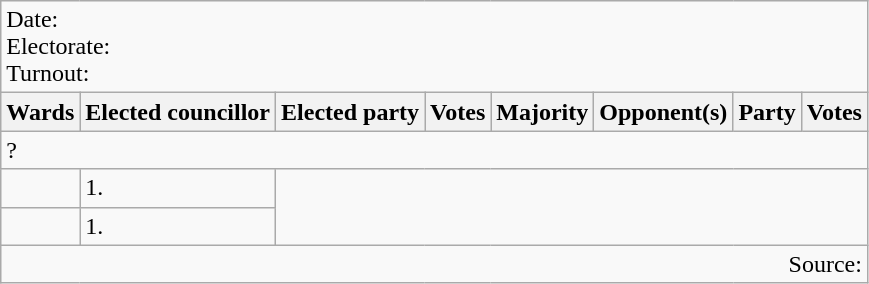<table class=wikitable>
<tr>
<td colspan=8>Date: <br>Electorate: <br>Turnout:</td>
</tr>
<tr>
<th>Wards</th>
<th>Elected councillor</th>
<th>Elected party</th>
<th>Votes</th>
<th>Majority</th>
<th>Opponent(s)</th>
<th>Party</th>
<th>Votes</th>
</tr>
<tr>
<td colspan=8>?</td>
</tr>
<tr>
<td></td>
<td>1.</td>
</tr>
<tr>
<td></td>
<td>1.</td>
</tr>
<tr>
<td colspan=8 align=right>Source:</td>
</tr>
</table>
